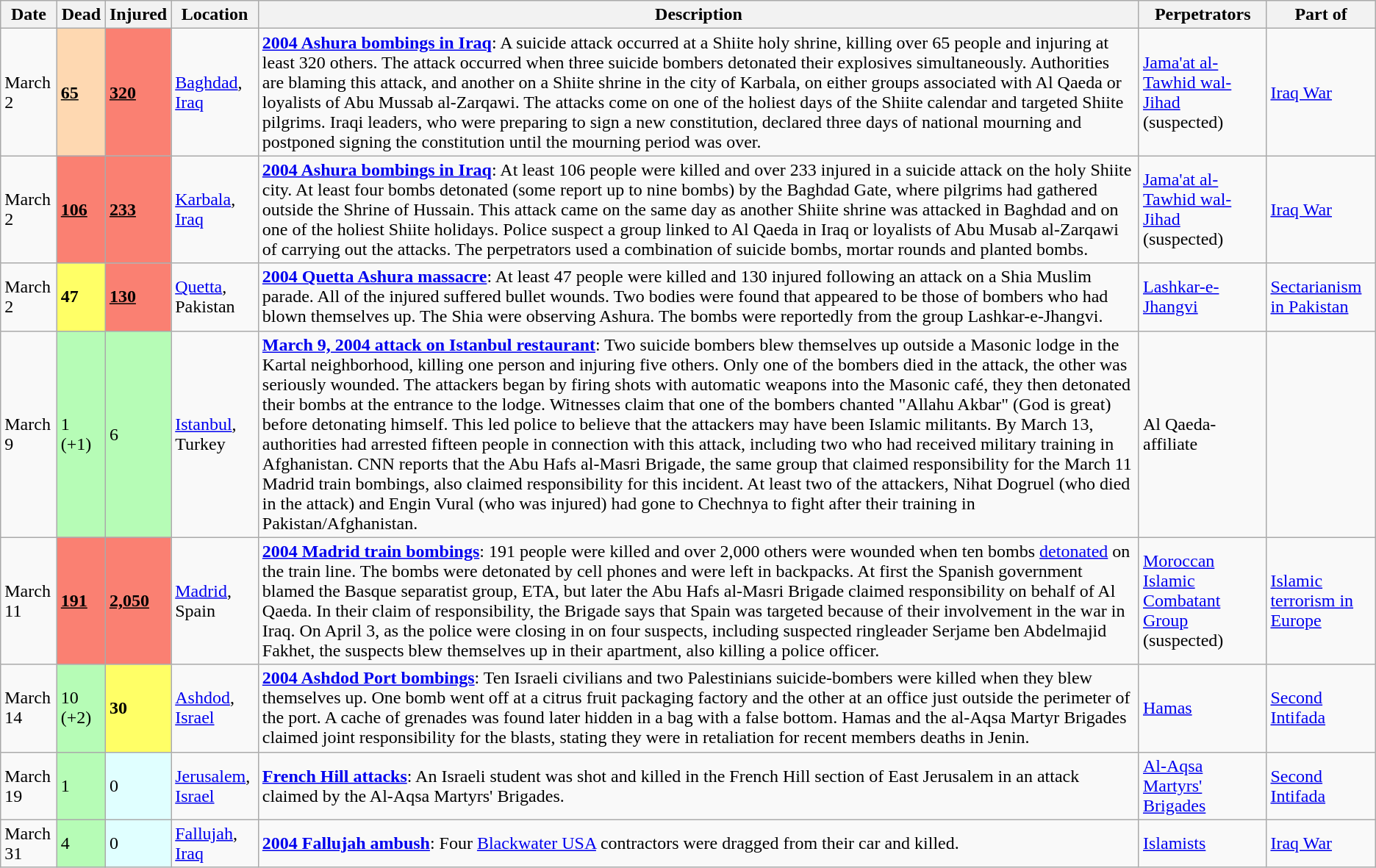<table class="wikitable" id="terrorIncidents2004Mar">
<tr>
<th>Date</th>
<th>Dead</th>
<th>Injured</th>
<th>Location</th>
<th>Description</th>
<th>Perpetrators</th>
<th>Part of</th>
</tr>
<tr>
<td>March 2</td>
<td style="background:#FED8B1;align="right"><u><strong>65</strong></u></td>
<td style="background:#FA8072;align="right"><u><strong>320</strong></u></td>
<td><a href='#'>Baghdad</a>, <a href='#'>Iraq</a></td>
<td><strong><a href='#'>2004 Ashura bombings in Iraq</a></strong>: A suicide attack occurred at a Shiite holy shrine, killing over 65 people and injuring at least 320 others. The attack occurred when three suicide bombers detonated their explosives simultaneously. Authorities are blaming this attack, and another on a Shiite shrine in the city of Karbala, on either groups associated with Al Qaeda or loyalists of Abu Mussab al-Zarqawi. The attacks come on one of the holiest days of the Shiite calendar and targeted Shiite pilgrims. Iraqi leaders, who were preparing to sign a new constitution, declared three days of national mourning and postponed signing the constitution until the mourning period was over.</td>
<td><a href='#'>Jama'at al-Tawhid wal-Jihad</a> (suspected)</td>
<td><a href='#'>Iraq War</a></td>
</tr>
<tr>
<td>March 2</td>
<td style="background:#FA8072;align="right"><u><strong>106</strong></u></td>
<td style="background:#FA8072;align="right"><u><strong>233</strong></u></td>
<td><a href='#'>Karbala</a>, <a href='#'>Iraq</a></td>
<td><strong><a href='#'>2004 Ashura bombings in Iraq</a></strong>: At least 106 people were killed and over 233 injured in a suicide attack on the holy Shiite city. At least four bombs detonated (some report up to nine bombs) by the Baghdad Gate, where pilgrims had gathered outside the Shrine of Hussain. This attack came on the same day as another Shiite shrine was attacked in Baghdad and on one of the holiest Shiite holidays. Police suspect a group linked to Al Qaeda in Iraq or loyalists of Abu Musab al-Zarqawi of carrying out the attacks. The perpetrators used a combination of suicide bombs, mortar rounds and planted bombs.</td>
<td><a href='#'>Jama'at al-Tawhid wal-Jihad</a> (suspected)</td>
<td><a href='#'>Iraq War</a></td>
</tr>
<tr>
<td>March 2</td>
<td style="background:#FFFF66;align="right"><strong>47</strong></td>
<td style="background:#FA8072;align="right"><u><strong>130</strong></u></td>
<td><a href='#'>Quetta</a>, Pakistan</td>
<td><strong><a href='#'>2004 Quetta Ashura massacre</a></strong>: At least 47 people were killed and 130 injured following an attack on a Shia Muslim parade. All of the injured suffered bullet wounds. Two bodies were found that appeared to be those of bombers who had blown themselves up. The Shia were observing Ashura. The bombs were reportedly from the group Lashkar-e-Jhangvi.</td>
<td><a href='#'>Lashkar-e-Jhangvi</a></td>
<td><a href='#'>Sectarianism in Pakistan</a></td>
</tr>
<tr>
<td>March 9</td>
<td style="background:#B6FCB6;align="right">1 (+1)</td>
<td style="background:#B6FCB6;align="right">6</td>
<td><a href='#'>Istanbul</a>, Turkey</td>
<td><strong><a href='#'>March 9, 2004 attack on Istanbul restaurant</a></strong>: Two suicide bombers blew themselves up outside a Masonic lodge in the Kartal neighborhood, killing one person and injuring five others. Only one of the bombers died in the attack, the other was seriously wounded. The attackers began by firing shots with automatic weapons into the Masonic café, they then detonated their bombs at the entrance to the lodge. Witnesses claim that one of the bombers chanted "Allahu Akbar" (God is great) before detonating himself. This led police to believe that the attackers may have been Islamic militants. By March 13, authorities had arrested fifteen people in connection with this attack, including two who had received military training in Afghanistan. CNN reports that the Abu Hafs al-Masri Brigade, the same group that claimed responsibility for the March 11 Madrid train bombings, also claimed responsibility for this incident. At least two of the attackers, Nihat Dogruel (who died in the attack) and Engin Vural (who was injured) had gone to Chechnya to fight after their training in Pakistan/Afghanistan.</td>
<td>Al Qaeda-affiliate</td>
<td></td>
</tr>
<tr>
<td>March 11</td>
<td style="background:#FA8072;align="right"><u><strong>191</strong></u></td>
<td style="background:#FA8072;align="right"><u><strong>2,050</strong></u> </td>
<td><a href='#'>Madrid</a>, Spain</td>
<td><strong><a href='#'>2004 Madrid train bombings</a></strong>: 191 people were killed and over 2,000 others were wounded when ten bombs <a href='#'>detonated</a> on the train line. The bombs were detonated by cell phones and were left in backpacks. At first the Spanish government blamed the Basque separatist group, ETA, but later the Abu Hafs al-Masri Brigade claimed responsibility on behalf of Al Qaeda. In their claim of responsibility, the Brigade says that Spain was targeted because of their involvement in the war in Iraq. On April 3, as the police were closing in on four suspects, including suspected ringleader Serjame ben Abdelmajid Fakhet, the suspects blew themselves up in their apartment, also killing a police officer.</td>
<td><a href='#'>Moroccan Islamic Combatant Group</a> (suspected)</td>
<td><a href='#'>Islamic terrorism in Europe</a></td>
</tr>
<tr>
<td>March 14</td>
<td style="background:#B6FCB6;align="right">10 (+2)</td>
<td style="background:#FFFF66;align="right"><strong>30</strong></td>
<td><a href='#'>Ashdod</a>, <a href='#'>Israel</a></td>
<td><strong><a href='#'>2004 Ashdod Port bombings</a></strong>: Ten Israeli civilians and two Palestinians suicide-bombers were killed when they blew themselves up. One bomb went off at a citrus fruit packaging factory and the other at an office just outside the perimeter of the port. A cache of grenades was found later hidden in a bag with a false bottom. Hamas and the al-Aqsa Martyr Brigades claimed joint responsibility for the blasts, stating they were in retaliation for recent members deaths in Jenin.</td>
<td><a href='#'>Hamas</a></td>
<td><a href='#'>Second Intifada</a></td>
</tr>
<tr>
<td>March 19</td>
<td style="background:#B6FCB6;align="right">1</td>
<td style="background:#E0FFFF;align="right">0</td>
<td><a href='#'>Jerusalem</a>, <a href='#'>Israel</a></td>
<td><strong><a href='#'>French Hill attacks</a></strong>: An Israeli student was shot and killed in the French Hill section of East Jerusalem in an attack claimed by the Al-Aqsa Martyrs' Brigades.</td>
<td><a href='#'>Al-Aqsa Martyrs' Brigades</a></td>
<td><a href='#'>Second Intifada</a></td>
</tr>
<tr>
<td>March 31</td>
<td style="background:#B6FCB6;align="right">4</td>
<td style="background:#E0FFFF;align="right">0</td>
<td><a href='#'>Fallujah</a>, <a href='#'>Iraq</a></td>
<td><strong><a href='#'>2004 Fallujah ambush</a></strong>: Four <a href='#'>Blackwater USA</a> contractors were dragged from their car and killed.</td>
<td><a href='#'>Islamists</a></td>
<td><a href='#'>Iraq War</a></td>
</tr>
</table>
